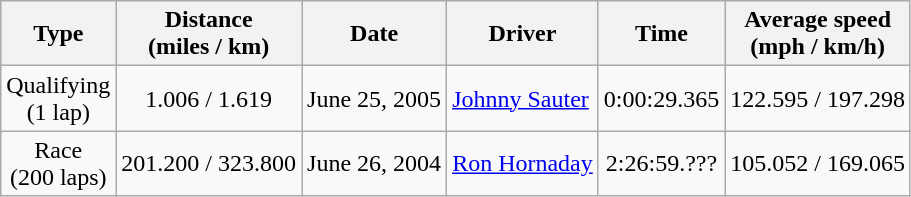<table class="wikitable">
<tr>
<th><strong>Type</strong></th>
<th><strong>Distance<br>(miles / km)</strong></th>
<th><strong>Date</strong></th>
<th><strong>Driver</strong></th>
<th><strong>Time</strong></th>
<th><strong>Average speed<br>(mph / km/h)</strong></th>
</tr>
<tr>
<td style="text-align:center;">Qualifying<br>(1 lap)</td>
<td style="text-align:center;">1.006 / 1.619</td>
<td style="text-align:center;">June 25, 2005</td>
<td> <a href='#'>Johnny Sauter</a></td>
<td style="text-align:center;">0:00:29.365</td>
<td style="text-align:center;">122.595 / 197.298</td>
</tr>
<tr>
<td style="text-align:center;">Race<br>(200 laps)</td>
<td style="text-align:center;">201.200 / 323.800</td>
<td style="text-align:center;">June 26, 2004</td>
<td> <a href='#'>Ron Hornaday</a></td>
<td style="text-align:center;">2:26:59.???</td>
<td style="text-align:center;">105.052 / 169.065</td>
</tr>
</table>
